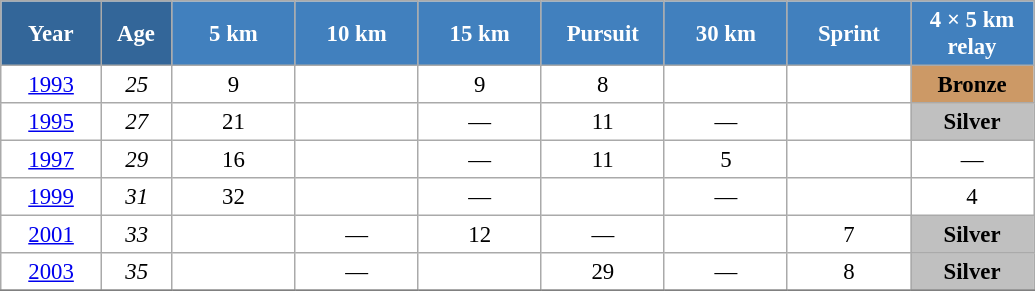<table class="wikitable" style="font-size:95%; text-align:center; border:grey solid 1px; border-collapse:collapse; background:#ffffff;">
<tr>
<th style="background-color:#369; color:white; width:60px;"> Year </th>
<th style="background-color:#369; color:white; width:40px;"> Age </th>
<th style="background-color:#4180be; color:white; width:75px;"> 5 km </th>
<th style="background-color:#4180be; color:white; width:75px;"> 10 km </th>
<th style="background-color:#4180be; color:white; width:75px;"> 15 km </th>
<th style="background-color:#4180be; color:white; width:75px;"> Pursuit </th>
<th style="background-color:#4180be; color:white; width:75px;"> 30 km </th>
<th style="background-color:#4180be; color:white; width:75px;"> Sprint </th>
<th style="background-color:#4180be; color:white; width:75px;"> 4 × 5 km <br> relay </th>
</tr>
<tr>
<td><a href='#'>1993</a></td>
<td><em>25</em></td>
<td>9</td>
<td></td>
<td>9</td>
<td>8</td>
<td></td>
<td></td>
<td bgcolor="cc9966"><strong>Bronze</strong></td>
</tr>
<tr>
<td><a href='#'>1995</a></td>
<td><em>27</em></td>
<td>21</td>
<td></td>
<td>—</td>
<td>11</td>
<td>—</td>
<td></td>
<td style="background:silver;"><strong>Silver</strong></td>
</tr>
<tr>
<td><a href='#'>1997</a></td>
<td><em>29</em></td>
<td>16</td>
<td></td>
<td>—</td>
<td>11</td>
<td>5</td>
<td></td>
<td>—</td>
</tr>
<tr>
<td><a href='#'>1999</a></td>
<td><em>31</em></td>
<td>32</td>
<td></td>
<td>—</td>
<td></td>
<td>—</td>
<td></td>
<td>4</td>
</tr>
<tr>
<td><a href='#'>2001</a></td>
<td><em>33</em></td>
<td></td>
<td>—</td>
<td>12</td>
<td>—</td>
<td></td>
<td>7</td>
<td style="background:silver;"><strong>Silver</strong></td>
</tr>
<tr>
<td><a href='#'>2003</a></td>
<td><em>35</em></td>
<td></td>
<td>—</td>
<td></td>
<td>29</td>
<td>—</td>
<td>8</td>
<td style="background:silver;"><strong>Silver</strong></td>
</tr>
<tr>
</tr>
</table>
